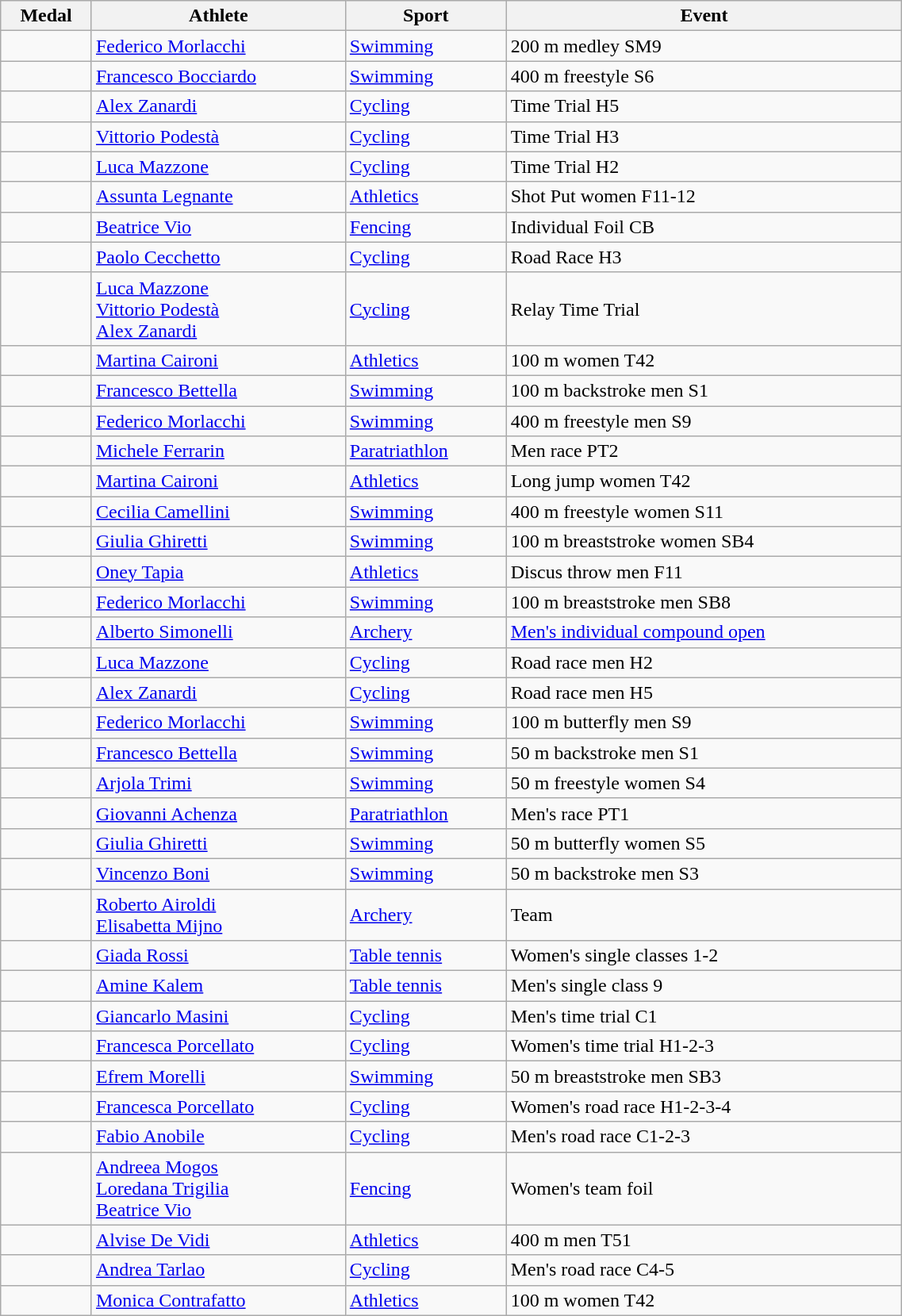<table class="wikitable sortable" width=60% style="font-size:100%; text-align:left;">
<tr>
<th>Medal</th>
<th>Athlete</th>
<th>Sport</th>
<th>Event</th>
</tr>
<tr>
<td></td>
<td><a href='#'>Federico Morlacchi</a></td>
<td><a href='#'>Swimming</a></td>
<td>200 m medley SM9</td>
</tr>
<tr>
<td></td>
<td><a href='#'>Francesco Bocciardo</a></td>
<td><a href='#'>Swimming</a></td>
<td>400 m freestyle S6</td>
</tr>
<tr>
<td></td>
<td><a href='#'>Alex Zanardi</a></td>
<td><a href='#'>Cycling</a></td>
<td>Time Trial H5</td>
</tr>
<tr>
<td></td>
<td><a href='#'>Vittorio Podestà</a></td>
<td><a href='#'>Cycling</a></td>
<td>Time Trial H3</td>
</tr>
<tr>
<td></td>
<td><a href='#'>Luca Mazzone</a></td>
<td><a href='#'>Cycling</a></td>
<td>Time Trial H2</td>
</tr>
<tr>
<td></td>
<td><a href='#'>Assunta Legnante</a></td>
<td><a href='#'>Athletics</a></td>
<td>Shot Put women F11-12</td>
</tr>
<tr>
<td></td>
<td><a href='#'>Beatrice Vio</a></td>
<td><a href='#'>Fencing</a></td>
<td>Individual Foil CB</td>
</tr>
<tr>
<td></td>
<td><a href='#'>Paolo Cecchetto</a></td>
<td><a href='#'>Cycling</a></td>
<td>Road Race H3</td>
</tr>
<tr>
<td></td>
<td><a href='#'>Luca Mazzone</a><br><a href='#'>Vittorio Podestà</a><br><a href='#'>Alex Zanardi</a></td>
<td><a href='#'>Cycling</a></td>
<td>Relay Time Trial</td>
</tr>
<tr>
<td></td>
<td><a href='#'>Martina Caironi</a></td>
<td><a href='#'>Athletics</a></td>
<td>100 m women T42</td>
</tr>
<tr>
<td></td>
<td><a href='#'>Francesco Bettella</a></td>
<td><a href='#'>Swimming</a></td>
<td>100 m backstroke men S1</td>
</tr>
<tr>
<td></td>
<td><a href='#'>Federico Morlacchi</a></td>
<td><a href='#'>Swimming</a></td>
<td>400 m freestyle men S9</td>
</tr>
<tr>
<td></td>
<td><a href='#'>Michele Ferrarin</a></td>
<td><a href='#'>Paratriathlon</a></td>
<td>Men race PT2</td>
</tr>
<tr>
<td></td>
<td><a href='#'>Martina Caironi</a></td>
<td><a href='#'>Athletics</a></td>
<td>Long jump women T42</td>
</tr>
<tr>
<td></td>
<td><a href='#'>Cecilia Camellini</a></td>
<td><a href='#'>Swimming</a></td>
<td>400 m freestyle women S11</td>
</tr>
<tr>
<td></td>
<td><a href='#'>Giulia Ghiretti</a></td>
<td><a href='#'>Swimming</a></td>
<td>100 m breaststroke women SB4</td>
</tr>
<tr>
<td></td>
<td><a href='#'>Oney Tapia</a></td>
<td><a href='#'>Athletics</a></td>
<td>Discus throw men F11</td>
</tr>
<tr>
<td></td>
<td><a href='#'>Federico Morlacchi</a></td>
<td><a href='#'>Swimming</a></td>
<td>100 m breaststroke men SB8</td>
</tr>
<tr>
<td></td>
<td><a href='#'>Alberto Simonelli</a></td>
<td><a href='#'>Archery</a></td>
<td><a href='#'>Men's individual compound open</a></td>
</tr>
<tr>
<td></td>
<td><a href='#'>Luca Mazzone</a></td>
<td><a href='#'>Cycling</a></td>
<td>Road race men H2</td>
</tr>
<tr>
<td></td>
<td><a href='#'>Alex Zanardi</a></td>
<td><a href='#'>Cycling</a></td>
<td>Road race men H5</td>
</tr>
<tr>
<td></td>
<td><a href='#'>Federico Morlacchi</a></td>
<td><a href='#'>Swimming</a></td>
<td>100 m butterfly men S9</td>
</tr>
<tr>
<td></td>
<td><a href='#'>Francesco Bettella</a></td>
<td><a href='#'>Swimming</a></td>
<td>50 m backstroke men S1</td>
</tr>
<tr>
<td></td>
<td><a href='#'>Arjola Trimi</a></td>
<td><a href='#'>Swimming</a></td>
<td>50 m freestyle women S4</td>
</tr>
<tr>
<td></td>
<td><a href='#'>Giovanni Achenza</a></td>
<td><a href='#'>Paratriathlon</a></td>
<td>Men's race PT1</td>
</tr>
<tr>
<td></td>
<td><a href='#'>Giulia Ghiretti</a></td>
<td><a href='#'>Swimming</a></td>
<td>50 m butterfly women S5</td>
</tr>
<tr>
<td></td>
<td><a href='#'>Vincenzo Boni</a></td>
<td><a href='#'>Swimming</a></td>
<td>50 m backstroke men S3</td>
</tr>
<tr>
<td></td>
<td><a href='#'>Roberto Airoldi</a><br><a href='#'>Elisabetta Mijno</a></td>
<td><a href='#'>Archery</a></td>
<td>Team</td>
</tr>
<tr>
<td></td>
<td><a href='#'>Giada Rossi</a></td>
<td><a href='#'>Table tennis</a></td>
<td>Women's single classes 1-2</td>
</tr>
<tr>
<td></td>
<td><a href='#'>Amine Kalem</a></td>
<td><a href='#'>Table tennis</a></td>
<td>Men's single class 9</td>
</tr>
<tr>
<td></td>
<td><a href='#'>Giancarlo Masini</a></td>
<td><a href='#'>Cycling</a></td>
<td>Men's time trial C1</td>
</tr>
<tr>
<td></td>
<td><a href='#'>Francesca Porcellato</a></td>
<td><a href='#'>Cycling</a></td>
<td>Women's time trial H1-2-3</td>
</tr>
<tr>
<td></td>
<td><a href='#'>Efrem Morelli</a></td>
<td><a href='#'>Swimming</a></td>
<td>50 m breaststroke men SB3</td>
</tr>
<tr>
<td></td>
<td><a href='#'>Francesca Porcellato</a></td>
<td><a href='#'>Cycling</a></td>
<td>Women's road race H1-2-3-4</td>
</tr>
<tr>
<td></td>
<td><a href='#'>Fabio Anobile</a></td>
<td><a href='#'>Cycling</a></td>
<td>Men's road race C1-2-3</td>
</tr>
<tr>
<td></td>
<td><a href='#'>Andreea Mogos</a><br><a href='#'>Loredana Trigilia</a><br><a href='#'>Beatrice Vio</a></td>
<td><a href='#'>Fencing</a></td>
<td>Women's team foil</td>
</tr>
<tr>
<td></td>
<td><a href='#'>Alvise De Vidi</a></td>
<td><a href='#'>Athletics</a></td>
<td>400 m men T51</td>
</tr>
<tr>
<td></td>
<td><a href='#'>Andrea Tarlao</a></td>
<td><a href='#'>Cycling</a></td>
<td>Men's road race C4-5</td>
</tr>
<tr>
<td></td>
<td><a href='#'>Monica Contrafatto</a></td>
<td><a href='#'>Athletics</a></td>
<td>100 m women T42</td>
</tr>
</table>
